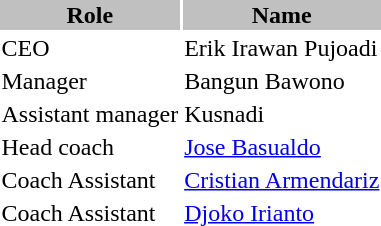<table class="toccolours">
<tr>
<th bgcolor=silver>Role</th>
<th bgcolor=silver>Name</th>
</tr>
<tr>
<td>CEO</td>
<td> Erik Irawan Pujoadi</td>
</tr>
<tr>
<td>Manager</td>
<td> Bangun Bawono</td>
</tr>
<tr>
<td>Assistant manager</td>
<td> Kusnadi</td>
</tr>
<tr>
<td>Head coach</td>
<td> <a href='#'>Jose Basualdo</a></td>
</tr>
<tr>
<td>Coach Assistant</td>
<td> <a href='#'>Cristian Armendariz</a></td>
</tr>
<tr>
<td>Coach Assistant</td>
<td> <a href='#'>Djoko Irianto</a></td>
</tr>
</table>
